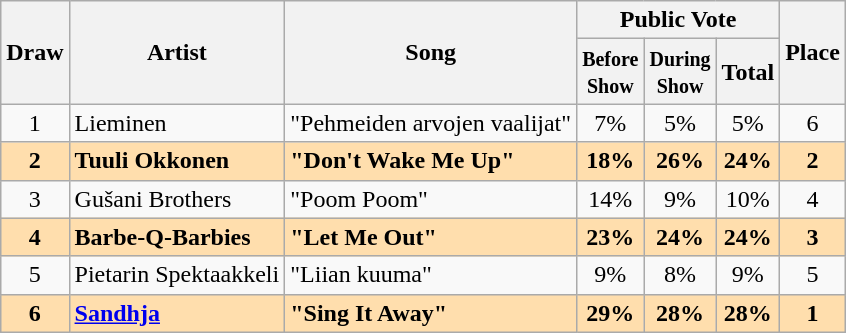<table class="sortable wikitable" style="margin: 1em auto 1em auto; text-align:center;">
<tr>
<th rowspan="2">Draw</th>
<th rowspan="2">Artist</th>
<th rowspan="2">Song</th>
<th colspan="3" class="unsortable">Public Vote</th>
<th rowspan="2">Place</th>
</tr>
<tr>
<th><small>Before<br>Show</small></th>
<th><small>During<br>Show</small></th>
<th>Total</th>
</tr>
<tr>
<td>1</td>
<td align="left">Lieminen</td>
<td align="left">"Pehmeiden arvojen vaalijat"</td>
<td>7%</td>
<td>5%</td>
<td>5%</td>
<td>6</td>
</tr>
<tr style="font-weight:bold; background:navajowhite;">
<td>2</td>
<td align="left">Tuuli Okkonen</td>
<td align="left">"Don't Wake Me Up"</td>
<td>18%</td>
<td>26%</td>
<td>24%</td>
<td>2</td>
</tr>
<tr>
<td>3</td>
<td align="left">Gušani Brothers</td>
<td align="left">"Poom Poom"</td>
<td>14%</td>
<td>9%</td>
<td>10%</td>
<td>4</td>
</tr>
<tr style="font-weight:bold; background:navajowhite;">
<td>4</td>
<td align="left">Barbe-Q-Barbies</td>
<td align="left">"Let Me Out"</td>
<td>23%</td>
<td>24%</td>
<td>24%</td>
<td>3</td>
</tr>
<tr>
<td>5</td>
<td align="left">Pietarin Spektaakkeli</td>
<td align="left">"Liian kuuma"</td>
<td>9%</td>
<td>8%</td>
<td>9%</td>
<td>5</td>
</tr>
<tr style="font-weight:bold; background:navajowhite;">
<td>6</td>
<td align="left"><a href='#'>Sandhja</a></td>
<td align="left">"Sing It Away"</td>
<td>29%</td>
<td>28%</td>
<td>28%</td>
<td>1</td>
</tr>
</table>
